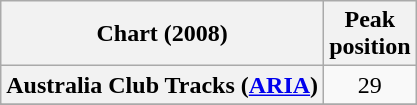<table class="wikitable sortable plainrowheaders" style="text-align:center">
<tr>
<th scope="col">Chart (2008)</th>
<th scope="col">Peak<br>position</th>
</tr>
<tr>
<th scope="row">Australia Club Tracks (<a href='#'>ARIA</a>)<br></th>
<td>29</td>
</tr>
<tr>
</tr>
<tr>
</tr>
</table>
